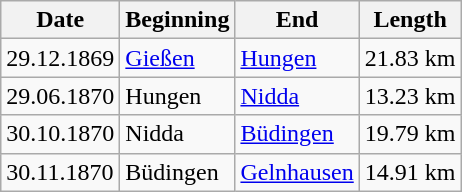<table class="wikitable">
<tr class="hintergrundfarbe5">
<th>Date</th>
<th>Beginning</th>
<th>End</th>
<th>Length</th>
</tr>
<tr>
<td>29.12.1869</td>
<td><a href='#'>Gießen</a></td>
<td><a href='#'>Hungen</a></td>
<td>21.83 km</td>
</tr>
<tr>
<td>29.06.1870</td>
<td>Hungen</td>
<td><a href='#'>Nidda</a></td>
<td>13.23 km</td>
</tr>
<tr>
<td>30.10.1870</td>
<td>Nidda</td>
<td><a href='#'>Büdingen</a></td>
<td>19.79 km</td>
</tr>
<tr>
<td>30.11.1870</td>
<td>Büdingen</td>
<td><a href='#'>Gelnhausen</a></td>
<td>14.91 km</td>
</tr>
</table>
